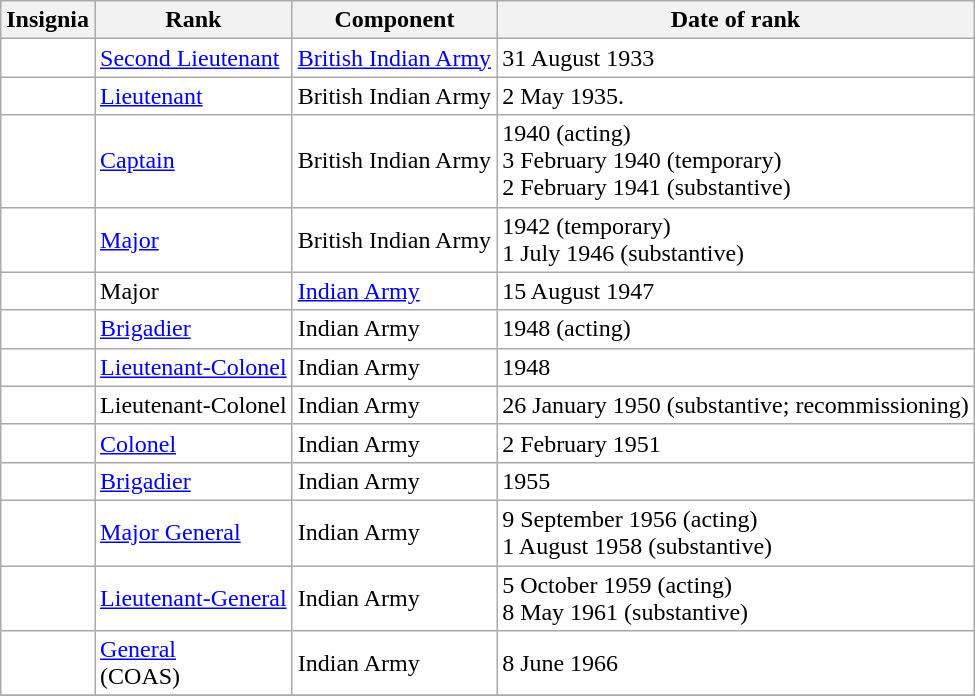<table class="wikitable" style="background:white">
<tr>
<th>Insignia</th>
<th>Rank</th>
<th>Component</th>
<th>Date of rank</th>
</tr>
<tr>
<td align="center"></td>
<td><a href='#'>Second Lieutenant</a></td>
<td><a href='#'>British Indian Army</a></td>
<td>31 August 1933</td>
</tr>
<tr>
<td align="center"></td>
<td><a href='#'>Lieutenant</a></td>
<td>British Indian Army</td>
<td>2 May 1935.</td>
</tr>
<tr>
<td align="center"></td>
<td><a href='#'>Captain</a></td>
<td>British Indian Army</td>
<td>1940 (acting)<br>3 February 1940 (temporary)<br>2 February 1941 (substantive)</td>
</tr>
<tr>
<td align="center"></td>
<td><a href='#'>Major</a></td>
<td>British Indian Army</td>
<td>1942 (temporary)<br>1 July 1946 (substantive)</td>
</tr>
<tr>
<td align="center"></td>
<td>Major</td>
<td><a href='#'>Indian Army</a></td>
<td>15 August 1947</td>
</tr>
<tr>
<td align="center"></td>
<td><a href='#'>Brigadier</a></td>
<td>Indian Army</td>
<td>1948 (acting)</td>
</tr>
<tr>
<td align="center"></td>
<td><a href='#'>Lieutenant-Colonel</a></td>
<td>Indian Army</td>
<td>1948</td>
</tr>
<tr>
<td align="center"></td>
<td>Lieutenant-Colonel</td>
<td>Indian Army</td>
<td>26 January 1950 (substantive; recommissioning)</td>
</tr>
<tr>
<td align="center"></td>
<td><a href='#'>Colonel</a></td>
<td>Indian Army</td>
<td>2 February 1951</td>
</tr>
<tr>
<td align="center"></td>
<td><a href='#'>Brigadier</a></td>
<td>Indian Army</td>
<td>1955</td>
</tr>
<tr>
<td align="center"></td>
<td><a href='#'>Major General</a></td>
<td>Indian Army</td>
<td>9 September 1956 (acting)<br>1 August 1958 (substantive)</td>
</tr>
<tr>
<td align="center"></td>
<td><a href='#'>Lieutenant-General</a></td>
<td>Indian Army</td>
<td>5 October 1959 (acting)<br>8 May 1961 (substantive)<br></td>
</tr>
<tr>
<td align="center"></td>
<td><a href='#'>General</a><br>(COAS)</td>
<td>Indian Army</td>
<td>8 June 1966</td>
</tr>
<tr>
</tr>
</table>
